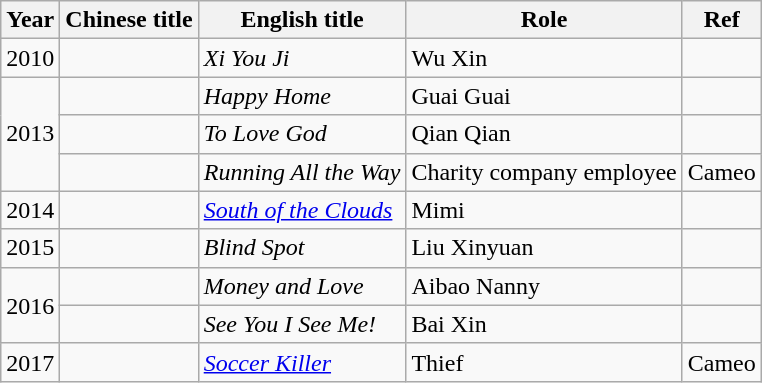<table class="wikitable">
<tr>
<th>Year</th>
<th>Chinese title</th>
<th>English title</th>
<th>Role</th>
<th>Ref</th>
</tr>
<tr>
<td>2010</td>
<td></td>
<td><em>Xi You Ji</em></td>
<td>Wu Xin</td>
<td></td>
</tr>
<tr>
<td rowspan=3>2013</td>
<td></td>
<td><em>Happy Home</em></td>
<td>Guai Guai</td>
<td></td>
</tr>
<tr>
<td></td>
<td><em>To Love God</em></td>
<td>Qian Qian</td>
<td></td>
</tr>
<tr>
<td></td>
<td><em>Running All the Way</em></td>
<td>Charity company employee</td>
<td>Cameo</td>
</tr>
<tr>
<td>2014</td>
<td></td>
<td><em><a href='#'>South of the Clouds</a></em></td>
<td>Mimi</td>
<td></td>
</tr>
<tr>
<td>2015</td>
<td></td>
<td><em>Blind Spot</em></td>
<td>Liu Xinyuan</td>
<td></td>
</tr>
<tr>
<td rowspan=2>2016</td>
<td></td>
<td><em>Money and Love</em></td>
<td>Aibao Nanny</td>
<td></td>
</tr>
<tr>
<td></td>
<td><em>See You I See Me!</em></td>
<td>Bai Xin</td>
<td></td>
</tr>
<tr>
<td>2017</td>
<td></td>
<td><em><a href='#'>Soccer Killer</a></em></td>
<td>Thief</td>
<td>Cameo</td>
</tr>
</table>
